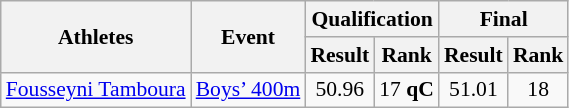<table class="wikitable" border="1" style="font-size:90%">
<tr>
<th rowspan=2>Athletes</th>
<th rowspan=2>Event</th>
<th colspan=2>Qualification</th>
<th colspan=2>Final</th>
</tr>
<tr>
<th>Result</th>
<th>Rank</th>
<th>Result</th>
<th>Rank</th>
</tr>
<tr>
<td><a href='#'>Fousseyni Tamboura</a></td>
<td><a href='#'>Boys’ 400m</a></td>
<td align=center>50.96</td>
<td align=center>17 <strong>qC</strong></td>
<td align=center>51.01</td>
<td align=center>18</td>
</tr>
</table>
